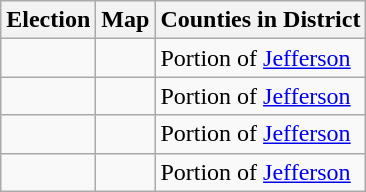<table class="wikitable">
<tr>
<th>Election</th>
<th>Map</th>
<th>Counties in District</th>
</tr>
<tr>
<td></td>
<td></td>
<td>Portion of <a href='#'>Jefferson</a></td>
</tr>
<tr>
<td></td>
<td></td>
<td>Portion of <a href='#'>Jefferson</a></td>
</tr>
<tr>
<td></td>
<td></td>
<td>Portion of <a href='#'>Jefferson</a></td>
</tr>
<tr>
<td></td>
<td></td>
<td>Portion of <a href='#'>Jefferson</a></td>
</tr>
</table>
